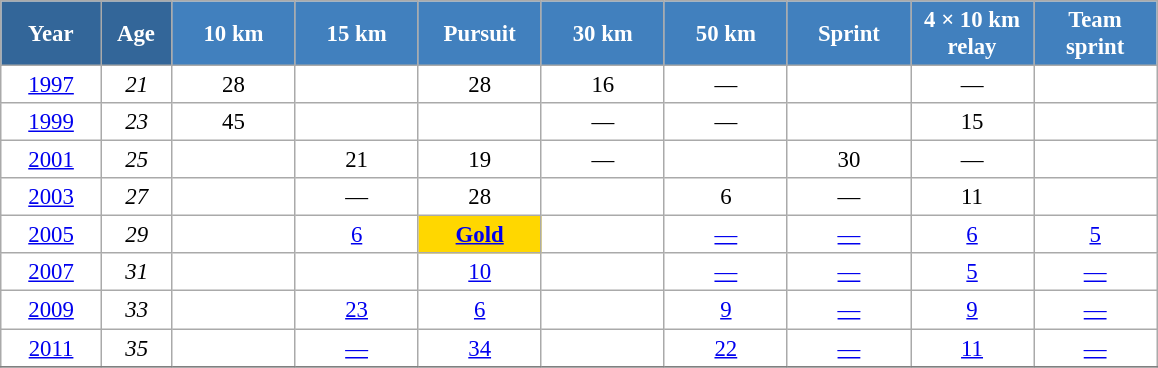<table class="wikitable" style="font-size:95%; text-align:center; border:grey solid 1px; border-collapse:collapse; background:#ffffff;">
<tr>
<th style="background-color:#369; color:white; width:60px;"> Year </th>
<th style="background-color:#369; color:white; width:40px;"> Age </th>
<th style="background-color:#4180be; color:white; width:75px;"> 10 km </th>
<th style="background-color:#4180be; color:white; width:75px;"> 15 km </th>
<th style="background-color:#4180be; color:white; width:75px;"> Pursuit </th>
<th style="background-color:#4180be; color:white; width:75px;"> 30 km </th>
<th style="background-color:#4180be; color:white; width:75px;"> 50 km </th>
<th style="background-color:#4180be; color:white; width:75px;"> Sprint </th>
<th style="background-color:#4180be; color:white; width:75px;"> 4 × 10 km <br> relay </th>
<th style="background-color:#4180be; color:white; width:75px;"> Team <br> sprint </th>
</tr>
<tr>
<td><a href='#'>1997</a></td>
<td><em>21</em></td>
<td>28</td>
<td></td>
<td>28</td>
<td>16</td>
<td>—</td>
<td></td>
<td>—</td>
<td></td>
</tr>
<tr>
<td><a href='#'>1999</a></td>
<td><em>23</em></td>
<td>45</td>
<td></td>
<td></td>
<td>—</td>
<td>—</td>
<td></td>
<td>15</td>
<td></td>
</tr>
<tr>
<td><a href='#'>2001</a></td>
<td><em>25</em></td>
<td></td>
<td>21</td>
<td>19</td>
<td>—</td>
<td></td>
<td>30</td>
<td>—</td>
<td></td>
</tr>
<tr>
<td><a href='#'>2003</a></td>
<td><em>27</em></td>
<td></td>
<td>—</td>
<td>28</td>
<td></td>
<td>6</td>
<td>—</td>
<td>11</td>
<td></td>
</tr>
<tr>
<td><a href='#'>2005</a></td>
<td><em>29</em></td>
<td></td>
<td><a href='#'>6</a></td>
<td style="background:gold;"><a href='#'><strong>Gold</strong></a></td>
<td></td>
<td><a href='#'>—</a></td>
<td><a href='#'>—</a></td>
<td><a href='#'>6</a></td>
<td><a href='#'>5</a></td>
</tr>
<tr>
<td><a href='#'>2007</a></td>
<td><em>31</em></td>
<td></td>
<td><a href='#'></a></td>
<td><a href='#'>10</a></td>
<td></td>
<td><a href='#'>—</a></td>
<td><a href='#'>—</a></td>
<td><a href='#'>5</a></td>
<td><a href='#'>—</a></td>
</tr>
<tr>
<td><a href='#'>2009</a></td>
<td><em>33</em></td>
<td></td>
<td><a href='#'>23</a></td>
<td><a href='#'>6</a></td>
<td></td>
<td><a href='#'>9</a></td>
<td><a href='#'>—</a></td>
<td><a href='#'>9</a></td>
<td><a href='#'>—</a></td>
</tr>
<tr>
<td><a href='#'>2011</a></td>
<td><em>35</em></td>
<td></td>
<td><a href='#'>—</a></td>
<td><a href='#'>34</a></td>
<td></td>
<td><a href='#'>22</a></td>
<td><a href='#'>—</a></td>
<td><a href='#'>11</a></td>
<td><a href='#'>—</a></td>
</tr>
<tr>
</tr>
</table>
